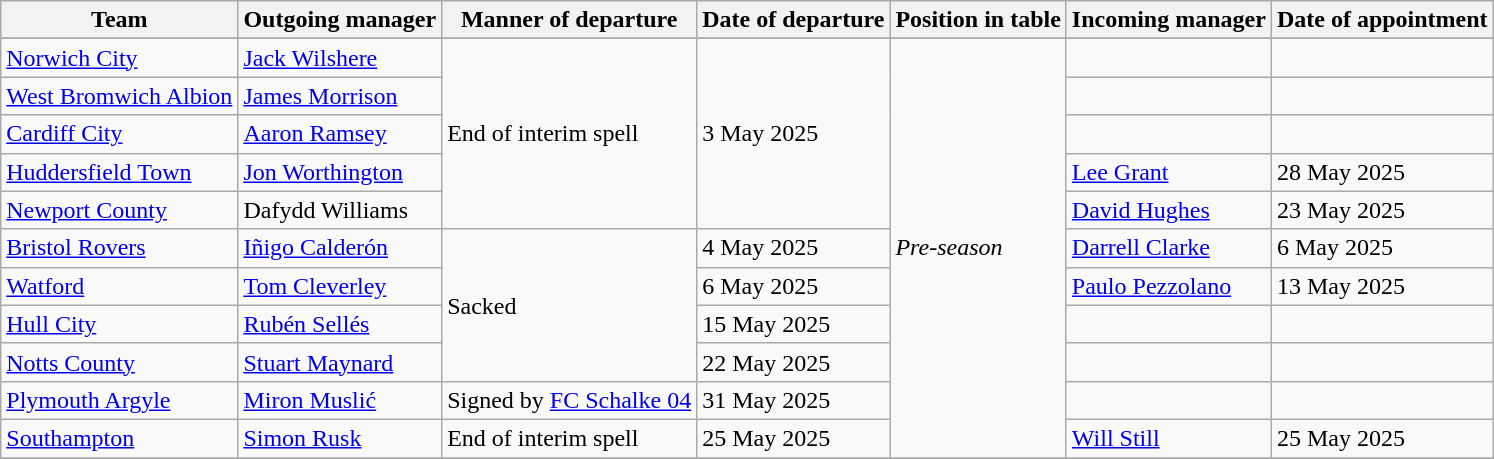<table class="wikitable sortable">
<tr>
<th>Team</th>
<th>Outgoing manager</th>
<th>Manner of departure</th>
<th>Date of departure</th>
<th>Position in table</th>
<th>Incoming manager</th>
<th>Date of appointment</th>
</tr>
<tr>
</tr>
<tr>
<td><a href='#'>Norwich City</a></td>
<td> <a href='#'>Jack Wilshere</a></td>
<td rowspan="5">End of interim spell</td>
<td rowspan="5">3 May 2025</td>
<td rowspan="11"><em>Pre-season</em></td>
<td></td>
<td></td>
</tr>
<tr>
<td><a href='#'>West Bromwich Albion</a></td>
<td> <a href='#'>James Morrison</a></td>
<td></td>
<td></td>
</tr>
<tr>
<td><a href='#'>Cardiff City</a></td>
<td> <a href='#'>Aaron Ramsey</a></td>
<td></td>
<td></td>
</tr>
<tr>
<td><a href='#'>Huddersfield Town</a></td>
<td> <a href='#'>Jon Worthington</a></td>
<td> <a href='#'>Lee Grant</a></td>
<td>28 May 2025</td>
</tr>
<tr>
<td><a href='#'>Newport County</a></td>
<td> Dafydd Williams</td>
<td> <a href='#'>David Hughes</a></td>
<td>23 May 2025</td>
</tr>
<tr>
<td><a href='#'>Bristol Rovers</a></td>
<td> <a href='#'>Iñigo Calderón</a></td>
<td rowspan="4">Sacked</td>
<td>4 May 2025</td>
<td> <a href='#'>Darrell Clarke</a></td>
<td>6 May 2025</td>
</tr>
<tr>
<td><a href='#'>Watford</a></td>
<td> <a href='#'>Tom Cleverley</a></td>
<td>6 May 2025</td>
<td> <a href='#'>Paulo Pezzolano</a></td>
<td>13 May 2025</td>
</tr>
<tr>
<td><a href='#'>Hull City</a></td>
<td> <a href='#'>Rubén Sellés</a></td>
<td>15 May 2025</td>
<td></td>
<td></td>
</tr>
<tr>
<td><a href='#'>Notts County</a></td>
<td> <a href='#'>Stuart Maynard</a></td>
<td>22 May 2025</td>
<td></td>
<td></td>
</tr>
<tr>
<td><a href='#'>Plymouth Argyle</a></td>
<td> <a href='#'>Miron Muslić</a></td>
<td>Signed by <a href='#'>FC Schalke 04</a></td>
<td>31 May 2025</td>
<td></td>
<td></td>
</tr>
<tr>
<td><a href='#'>Southampton</a></td>
<td> <a href='#'>Simon Rusk</a></td>
<td>End of interim spell</td>
<td>25 May 2025</td>
<td> <a href='#'>Will Still</a></td>
<td>25 May 2025</td>
</tr>
<tr>
</tr>
</table>
